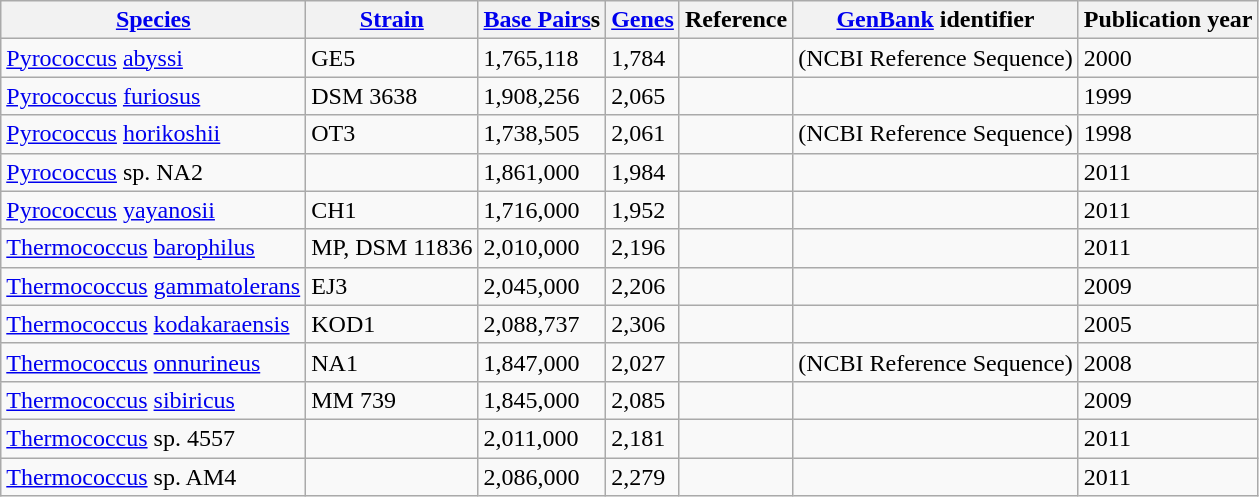<table class="wikitable sortable">
<tr>
<th><a href='#'>Species</a></th>
<th><a href='#'>Strain</a></th>
<th><a href='#'>Base Pairs</a>s</th>
<th><a href='#'>Genes</a></th>
<th>Reference</th>
<th><a href='#'>GenBank</a> identifier</th>
<th>Publication year</th>
</tr>
<tr>
<td><a href='#'>Pyrococcus</a> <a href='#'>abyssi</a></td>
<td>GE5</td>
<td>1,765,118</td>
<td>1,784</td>
<td></td>
<td> (NCBI Reference Sequence)</td>
<td>2000</td>
</tr>
<tr>
<td><a href='#'>Pyrococcus</a> <a href='#'>furiosus</a></td>
<td>DSM 3638</td>
<td>1,908,256</td>
<td>2,065</td>
<td></td>
<td></td>
<td>1999</td>
</tr>
<tr>
<td><a href='#'>Pyrococcus</a> <a href='#'>horikoshii</a></td>
<td>OT3</td>
<td>1,738,505</td>
<td>2,061</td>
<td></td>
<td> (NCBI Reference Sequence)</td>
<td>1998</td>
</tr>
<tr>
<td><a href='#'>Pyrococcus</a> sp. NA2</td>
<td></td>
<td>1,861,000</td>
<td>1,984</td>
<td></td>
<td></td>
<td>2011</td>
</tr>
<tr>
<td><a href='#'>Pyrococcus</a> <a href='#'>yayanosii</a></td>
<td>CH1</td>
<td>1,716,000</td>
<td>1,952</td>
<td></td>
<td></td>
<td>2011</td>
</tr>
<tr>
<td><a href='#'>Thermococcus</a> <a href='#'>barophilus</a></td>
<td>MP, DSM 11836</td>
<td>2,010,000</td>
<td>2,196</td>
<td></td>
<td></td>
<td>2011</td>
</tr>
<tr>
<td><a href='#'>Thermococcus</a> <a href='#'>gammatolerans</a></td>
<td>EJ3</td>
<td>2,045,000</td>
<td>2,206</td>
<td></td>
<td></td>
<td>2009</td>
</tr>
<tr>
<td><a href='#'>Thermococcus</a> <a href='#'>kodakaraensis</a></td>
<td>KOD1</td>
<td>2,088,737</td>
<td>2,306</td>
<td></td>
<td></td>
<td>2005</td>
</tr>
<tr>
<td><a href='#'>Thermococcus</a> <a href='#'>onnurineus</a></td>
<td>NA1</td>
<td>1,847,000</td>
<td>2,027</td>
<td></td>
<td> (NCBI Reference Sequence)</td>
<td>2008</td>
</tr>
<tr>
<td><a href='#'>Thermococcus</a> <a href='#'>sibiricus</a></td>
<td>MM 739</td>
<td>1,845,000</td>
<td>2,085</td>
<td></td>
<td></td>
<td>2009</td>
</tr>
<tr>
<td><a href='#'>Thermococcus</a> sp. 4557</td>
<td></td>
<td>2,011,000</td>
<td>2,181</td>
<td></td>
<td></td>
<td>2011</td>
</tr>
<tr>
<td><a href='#'>Thermococcus</a> sp. AM4</td>
<td></td>
<td>2,086,000</td>
<td>2,279</td>
<td></td>
<td></td>
<td>2011</td>
</tr>
</table>
